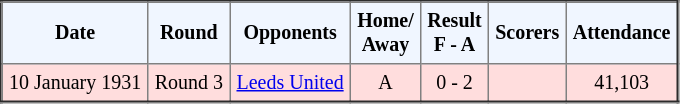<table border="2" cellpadding="4" style="border-collapse:collapse; text-align:center; font-size:smaller;">
<tr style="background:#f0f6ff;">
<th><strong>Date</strong></th>
<th><strong>Round</strong></th>
<th><strong>Opponents</strong></th>
<th><strong>Home/<br>Away</strong></th>
<th><strong>Result<br>F - A</strong></th>
<th><strong>Scorers</strong></th>
<th><strong>Attendance</strong></th>
</tr>
<tr bgcolor="#ffdddd">
<td>10 January 1931</td>
<td>Round 3</td>
<td><a href='#'>Leeds United</a></td>
<td>A</td>
<td>0 - 2</td>
<td></td>
<td>41,103</td>
</tr>
</table>
